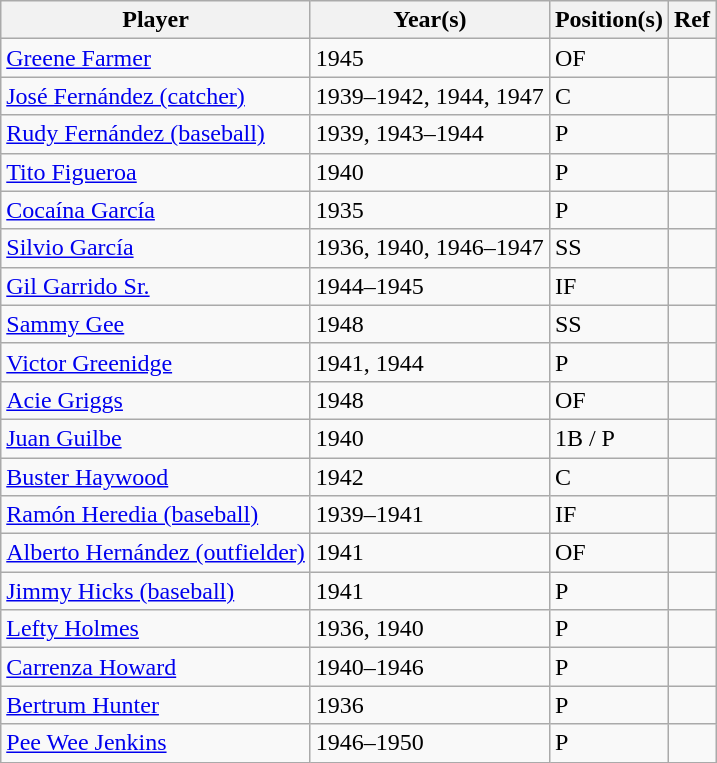<table class="wikitable">
<tr>
<th>Player</th>
<th>Year(s)</th>
<th>Position(s)</th>
<th>Ref</th>
</tr>
<tr>
<td><a href='#'>Greene Farmer</a></td>
<td>1945</td>
<td>OF</td>
<td></td>
</tr>
<tr>
<td><a href='#'>José Fernández (catcher)</a></td>
<td>1939–1942, 1944, 1947</td>
<td>C</td>
<td></td>
</tr>
<tr>
<td><a href='#'>Rudy Fernández (baseball)</a></td>
<td>1939, 1943–1944</td>
<td>P</td>
<td></td>
</tr>
<tr>
<td><a href='#'>Tito Figueroa</a></td>
<td>1940</td>
<td>P</td>
<td></td>
</tr>
<tr>
<td><a href='#'>Cocaína García</a></td>
<td>1935</td>
<td>P</td>
<td></td>
</tr>
<tr>
<td><a href='#'>Silvio García</a></td>
<td>1936, 1940, 1946–1947</td>
<td>SS</td>
<td></td>
</tr>
<tr>
<td><a href='#'>Gil Garrido Sr.</a></td>
<td>1944–1945</td>
<td>IF</td>
<td></td>
</tr>
<tr>
<td><a href='#'>Sammy Gee</a></td>
<td>1948</td>
<td>SS</td>
<td></td>
</tr>
<tr>
<td><a href='#'>Victor Greenidge</a></td>
<td>1941, 1944</td>
<td>P</td>
<td></td>
</tr>
<tr>
<td><a href='#'>Acie Griggs</a></td>
<td>1948</td>
<td>OF</td>
<td></td>
</tr>
<tr>
<td><a href='#'>Juan Guilbe</a></td>
<td>1940</td>
<td>1B / P</td>
<td></td>
</tr>
<tr>
<td><a href='#'>Buster Haywood</a></td>
<td>1942</td>
<td>C</td>
<td></td>
</tr>
<tr>
<td><a href='#'>Ramón Heredia (baseball)</a></td>
<td>1939–1941</td>
<td>IF</td>
<td></td>
</tr>
<tr>
<td><a href='#'>Alberto Hernández (outfielder)</a></td>
<td>1941</td>
<td>OF</td>
<td></td>
</tr>
<tr>
<td><a href='#'>Jimmy Hicks (baseball)</a></td>
<td>1941</td>
<td>P</td>
<td></td>
</tr>
<tr>
<td><a href='#'>Lefty Holmes</a></td>
<td>1936, 1940</td>
<td>P</td>
<td></td>
</tr>
<tr>
<td><a href='#'>Carrenza Howard</a></td>
<td>1940–1946</td>
<td>P</td>
<td></td>
</tr>
<tr>
<td><a href='#'>Bertrum Hunter</a></td>
<td>1936</td>
<td>P</td>
<td></td>
</tr>
<tr>
<td><a href='#'>Pee Wee Jenkins</a></td>
<td>1946–1950</td>
<td>P</td>
<td></td>
</tr>
</table>
